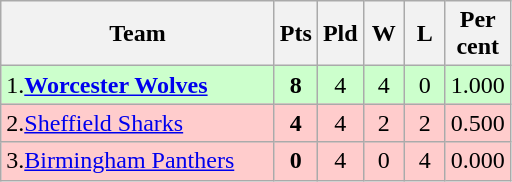<table class="wikitable" style="text-align: center;">
<tr>
<th width="175">Team</th>
<th width="20" abbr="Points">Pts</th>
<th width="20" abbr="Played">Pld</th>
<th width="20" abbr="Won">W</th>
<th width="20" abbr="Lost">L</th>
<th width="20" abbr="Percentage">Per cent</th>
</tr>
<tr style="background: #ccffcc;">
<td style="text-align:left;">1.<strong><a href='#'>Worcester Wolves</a></strong></td>
<td><strong>8</strong></td>
<td>4</td>
<td>4</td>
<td>0</td>
<td>1.000</td>
</tr>
<tr style="background: #ffcccc;">
<td style="text-align:left;">2.<a href='#'>Sheffield Sharks</a></td>
<td><strong>4</strong></td>
<td>4</td>
<td>2</td>
<td>2</td>
<td>0.500</td>
</tr>
<tr style="background: #ffcccc;">
<td style="text-align:left;">3.<a href='#'>Birmingham Panthers</a></td>
<td><strong>0</strong></td>
<td>4</td>
<td>0</td>
<td>4</td>
<td>0.000</td>
</tr>
</table>
